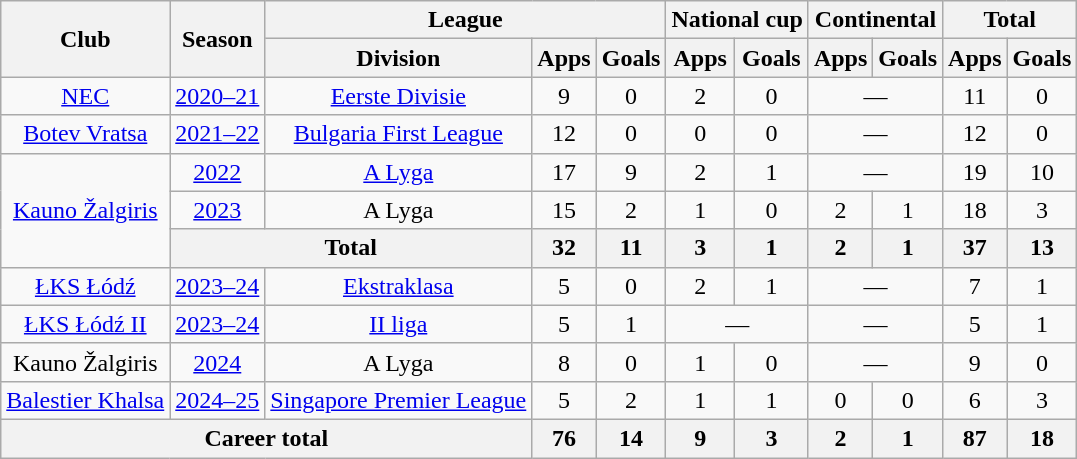<table class="wikitable" style="text-align: center;">
<tr>
<th rowspan="2">Club</th>
<th rowspan="2">Season</th>
<th colspan="3">League</th>
<th colspan="2">National cup</th>
<th colspan="2">Continental</th>
<th colspan="2">Total</th>
</tr>
<tr>
<th>Division</th>
<th>Apps</th>
<th>Goals</th>
<th>Apps</th>
<th>Goals</th>
<th>Apps</th>
<th>Goals</th>
<th>Apps</th>
<th>Goals</th>
</tr>
<tr>
<td><a href='#'>NEC</a></td>
<td><a href='#'>2020–21</a></td>
<td><a href='#'>Eerste Divisie</a></td>
<td>9</td>
<td>0</td>
<td>2</td>
<td>0</td>
<td colspan="2">—</td>
<td>11</td>
<td>0</td>
</tr>
<tr>
<td><a href='#'>Botev Vratsa</a></td>
<td><a href='#'>2021–22</a></td>
<td><a href='#'>Bulgaria First League</a></td>
<td>12</td>
<td>0</td>
<td>0</td>
<td>0</td>
<td colspan="2">—</td>
<td>12</td>
<td>0</td>
</tr>
<tr>
<td rowspan="3"><a href='#'>Kauno Žalgiris</a></td>
<td><a href='#'>2022</a></td>
<td><a href='#'>A Lyga</a></td>
<td>17</td>
<td>9</td>
<td>2</td>
<td>1</td>
<td colspan="2">—</td>
<td>19</td>
<td>10</td>
</tr>
<tr>
<td><a href='#'>2023</a></td>
<td>A Lyga</td>
<td>15</td>
<td>2</td>
<td>1</td>
<td>0</td>
<td>2</td>
<td>1</td>
<td>18</td>
<td>3</td>
</tr>
<tr>
<th colspan=2>Total</th>
<th>32</th>
<th>11</th>
<th>3</th>
<th>1</th>
<th>2</th>
<th>1</th>
<th>37</th>
<th>13</th>
</tr>
<tr>
<td><a href='#'>ŁKS Łódź</a></td>
<td><a href='#'>2023–24</a></td>
<td><a href='#'>Ekstraklasa</a></td>
<td>5</td>
<td>0</td>
<td>2</td>
<td>1</td>
<td colspan="2">—</td>
<td>7</td>
<td>1</td>
</tr>
<tr>
<td><a href='#'>ŁKS Łódź II</a></td>
<td><a href='#'>2023–24</a></td>
<td><a href='#'>II liga</a></td>
<td>5</td>
<td>1</td>
<td colspan="2">—</td>
<td colspan="2">—</td>
<td>5</td>
<td>1</td>
</tr>
<tr>
<td>Kauno Žalgiris</td>
<td><a href='#'>2024</a></td>
<td>A Lyga</td>
<td>8</td>
<td>0</td>
<td>1</td>
<td>0</td>
<td colspan="2">—</td>
<td>9</td>
<td>0</td>
</tr>
<tr>
<td><a href='#'>Balestier Khalsa</a></td>
<td><a href='#'>2024–25</a></td>
<td><a href='#'>Singapore Premier League</a></td>
<td>5</td>
<td>2</td>
<td>1</td>
<td>1</td>
<td>0</td>
<td>0</td>
<td>6</td>
<td>3</td>
</tr>
<tr>
<th colspan=3>Career total</th>
<th>76</th>
<th>14</th>
<th>9</th>
<th>3</th>
<th>2</th>
<th>1</th>
<th>87</th>
<th>18</th>
</tr>
</table>
